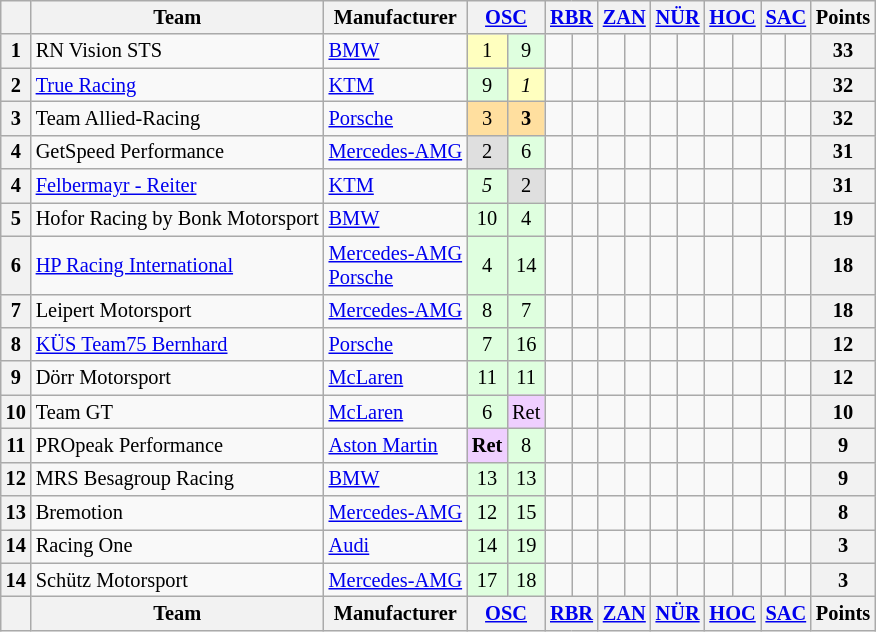<table class="wikitable" style="font-size: 85%; text-align:center;">
<tr>
<th></th>
<th>Team</th>
<th>Manufacturer</th>
<th colspan=2><a href='#'>OSC</a><br></th>
<th colspan=2><a href='#'>RBR</a><br></th>
<th colspan=2><a href='#'>ZAN</a><br></th>
<th colspan=2><a href='#'>NÜR</a><br></th>
<th colspan=2><a href='#'>HOC</a><br></th>
<th colspan=2><a href='#'>SAC</a><br></th>
<th>Points</th>
</tr>
<tr>
<th>1</th>
<td align=left> RN Vision STS</td>
<td align=left><a href='#'>BMW</a></td>
<td style="background:#FFFFBF;">1</td>
<td style="background:#DFFFDF;">9</td>
<td></td>
<td></td>
<td></td>
<td></td>
<td></td>
<td></td>
<td></td>
<td></td>
<td></td>
<td></td>
<th>33</th>
</tr>
<tr>
<th>2</th>
<td align=left> <a href='#'>True Racing</a></td>
<td align=left><a href='#'>KTM</a></td>
<td style="background:#DFFFDF;">9</td>
<td style="background:#FFFFBF;"><em>1</em></td>
<td></td>
<td></td>
<td></td>
<td></td>
<td></td>
<td></td>
<td></td>
<td></td>
<td></td>
<td></td>
<th>32</th>
</tr>
<tr>
<th>3</th>
<td align=left> Team Allied-Racing</td>
<td align=left><a href='#'>Porsche</a></td>
<td style="background:#FFDF9F;">3</td>
<td style="background:#FFDF9F;"><strong>3</strong></td>
<td></td>
<td></td>
<td></td>
<td></td>
<td></td>
<td></td>
<td></td>
<td></td>
<td></td>
<td></td>
<th>32</th>
</tr>
<tr>
<th>4</th>
<td align=left> GetSpeed Performance</td>
<td align=left><a href='#'>Mercedes-AMG</a></td>
<td style="background:#DFDFDF;">2</td>
<td style="background:#DFFFDF;">6</td>
<td></td>
<td></td>
<td></td>
<td></td>
<td></td>
<td></td>
<td></td>
<td></td>
<td></td>
<td></td>
<th>31</th>
</tr>
<tr>
<th>4</th>
<td align=left> <a href='#'>Felbermayr - Reiter</a></td>
<td align=left><a href='#'>KTM</a></td>
<td style="background:#DFFFDF;"><em>5</em></td>
<td style="background:#DFDFDF;">2</td>
<td></td>
<td></td>
<td></td>
<td></td>
<td></td>
<td></td>
<td></td>
<td></td>
<td></td>
<td></td>
<th>31</th>
</tr>
<tr>
<th>5</th>
<td align=left> Hofor Racing by Bonk Motorsport</td>
<td align=left><a href='#'>BMW</a></td>
<td style="background:#DFFFDF;">10</td>
<td style="background:#DFFFDF;">4</td>
<td></td>
<td></td>
<td></td>
<td></td>
<td></td>
<td></td>
<td></td>
<td></td>
<td></td>
<td></td>
<th>19</th>
</tr>
<tr>
<th>6</th>
<td align=left> <a href='#'>HP Racing International</a></td>
<td align=left><a href='#'>Mercedes-AMG</a><br><a href='#'>Porsche</a></td>
<td style="background:#DFFFDF;">4</td>
<td style="background:#DFFFDF;">14</td>
<td></td>
<td></td>
<td></td>
<td></td>
<td></td>
<td></td>
<td></td>
<td></td>
<td></td>
<td></td>
<th>18</th>
</tr>
<tr>
<th>7</th>
<td align=left> Leipert Motorsport</td>
<td align=left><a href='#'>Mercedes-AMG</a></td>
<td style="background:#DFFFDF;">8</td>
<td style="background:#DFFFDF;">7</td>
<td></td>
<td></td>
<td></td>
<td></td>
<td></td>
<td></td>
<td></td>
<td></td>
<td></td>
<td></td>
<th>18</th>
</tr>
<tr>
<th>8</th>
<td align=left> <a href='#'>KÜS Team75 Bernhard</a></td>
<td align=left><a href='#'>Porsche</a></td>
<td style="background:#DFFFDF;">7</td>
<td style="background:#DFFFDF;">16</td>
<td></td>
<td></td>
<td></td>
<td></td>
<td></td>
<td></td>
<td></td>
<td></td>
<td></td>
<td></td>
<th>12</th>
</tr>
<tr>
<th>9</th>
<td align=left> Dörr Motorsport</td>
<td align=left><a href='#'>McLaren</a></td>
<td style="background:#DFFFDF;">11</td>
<td style="background:#DFFFDF;">11</td>
<td></td>
<td></td>
<td></td>
<td></td>
<td></td>
<td></td>
<td></td>
<td></td>
<td></td>
<td></td>
<th>12</th>
</tr>
<tr>
<th>10</th>
<td align=left> Team GT</td>
<td align=left><a href='#'>McLaren</a></td>
<td style="background:#DFFFDF;">6</td>
<td style="background:#EFCFFF;">Ret</td>
<td></td>
<td></td>
<td></td>
<td></td>
<td></td>
<td></td>
<td></td>
<td></td>
<td></td>
<td></td>
<th>10</th>
</tr>
<tr>
<th>11</th>
<td align=left> PROpeak Performance</td>
<td align=left><a href='#'>Aston Martin</a></td>
<td style="background:#EFCFFF;"><strong>Ret</strong></td>
<td style="background:#DFFFDF;">8</td>
<td></td>
<td></td>
<td></td>
<td></td>
<td></td>
<td></td>
<td></td>
<td></td>
<td></td>
<td></td>
<th>9</th>
</tr>
<tr>
<th>12</th>
<td align=left> MRS Besagroup Racing</td>
<td align=left><a href='#'>BMW</a></td>
<td style="background:#DFFFDF;">13</td>
<td style="background:#DFFFDF;">13</td>
<td></td>
<td></td>
<td></td>
<td></td>
<td></td>
<td></td>
<td></td>
<td></td>
<td></td>
<td></td>
<th>9</th>
</tr>
<tr>
<th>13</th>
<td align=left> Bremotion</td>
<td align=left><a href='#'>Mercedes-AMG</a></td>
<td style="background:#DFFFDF;">12</td>
<td style="background:#DFFFDF;">15</td>
<td></td>
<td></td>
<td></td>
<td></td>
<td></td>
<td></td>
<td></td>
<td></td>
<td></td>
<td></td>
<th>8</th>
</tr>
<tr>
<th>14</th>
<td align=left> Racing One</td>
<td align=left><a href='#'>Audi</a></td>
<td style="background:#DFFFDF;">14</td>
<td style="background:#DFFFDF;">19</td>
<td></td>
<td></td>
<td></td>
<td></td>
<td></td>
<td></td>
<td></td>
<td></td>
<td></td>
<td></td>
<th>3</th>
</tr>
<tr>
<th>14</th>
<td align=left> Schütz Motorsport</td>
<td align=left><a href='#'>Mercedes-AMG</a></td>
<td style="background:#DFFFDF;">17</td>
<td style="background:#DFFFDF;">18</td>
<td></td>
<td></td>
<td></td>
<td></td>
<td></td>
<td></td>
<td></td>
<td></td>
<td></td>
<td></td>
<th>3</th>
</tr>
<tr>
<th></th>
<th>Team</th>
<th>Manufacturer</th>
<th colspan=2><a href='#'>OSC</a><br></th>
<th colspan=2><a href='#'>RBR</a><br></th>
<th colspan=2><a href='#'>ZAN</a><br></th>
<th colspan=2><a href='#'>NÜR</a><br></th>
<th colspan=2><a href='#'>HOC</a><br></th>
<th colspan=2><a href='#'>SAC</a><br></th>
<th>Points</th>
</tr>
</table>
